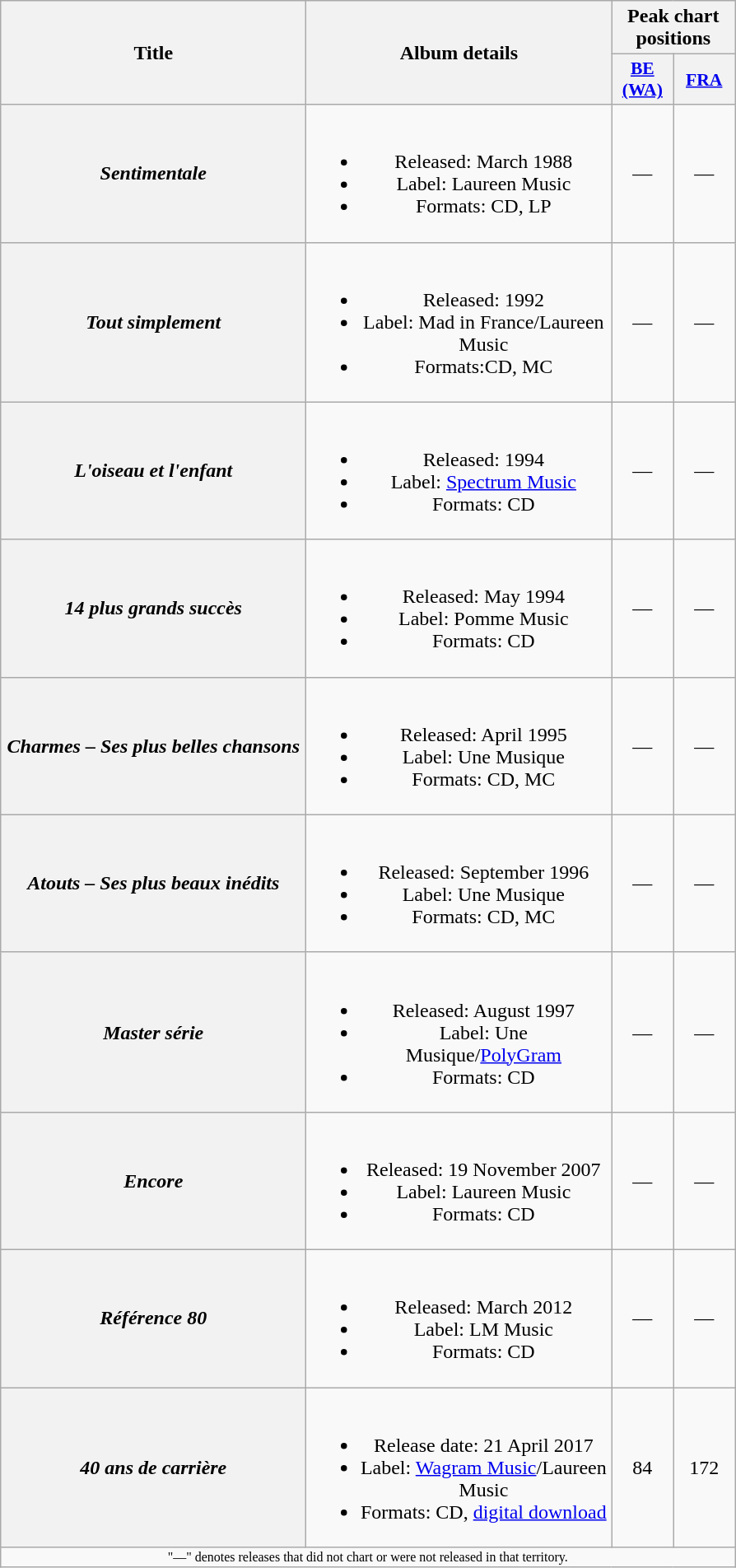<table class="wikitable plainrowheaders" style="text-align:center;">
<tr>
<th scope="col" rowspan="2" style="width:15em;">Title</th>
<th scope="col" rowspan="2" style="width:15em;">Album details</th>
<th colspan="2" scope="col">Peak chart positions</th>
</tr>
<tr>
<th scope="col" style="width:3em;font-size:90%;"><a href='#'>BE (WA)</a><br></th>
<th scope="col" style="width:3em;font-size:90%;"><a href='#'>FRA</a><br></th>
</tr>
<tr>
<th scope="row"><em>Sentimentale</em></th>
<td><br><ul><li>Released: March 1988</li><li>Label: Laureen Music</li><li>Formats: CD, LP</li></ul></td>
<td>—</td>
<td>—</td>
</tr>
<tr>
<th scope="row"><em>Tout simplement</em></th>
<td><br><ul><li>Released: 1992</li><li>Label: Mad in France/Laureen Music</li><li>Formats:CD, MC</li></ul></td>
<td>—</td>
<td>—</td>
</tr>
<tr>
<th scope="row"><em>L'oiseau et l'enfant</em></th>
<td><br><ul><li>Released: 1994</li><li>Label: <a href='#'>Spectrum Music</a></li><li>Formats: CD</li></ul></td>
<td>—</td>
<td>—</td>
</tr>
<tr>
<th scope="row"><em>14 plus grands succès</em></th>
<td><br><ul><li>Released: May 1994</li><li>Label: Pomme Music</li><li>Formats: CD</li></ul></td>
<td>—</td>
<td>—</td>
</tr>
<tr>
<th scope="row"><em>Charmes – Ses plus belles chansons</em></th>
<td><br><ul><li>Released: April 1995</li><li>Label: Une Musique</li><li>Formats: CD, MC</li></ul></td>
<td>—</td>
<td>—</td>
</tr>
<tr>
<th scope="row"><em>Atouts – Ses plus beaux inédits</em></th>
<td><br><ul><li>Released: September 1996</li><li>Label: Une Musique</li><li>Formats: CD, MC</li></ul></td>
<td>—</td>
<td>—</td>
</tr>
<tr>
<th scope="row"><em>Master série</em></th>
<td><br><ul><li>Released: August 1997</li><li>Label: Une Musique/<a href='#'>PolyGram</a></li><li>Formats: CD</li></ul></td>
<td>—</td>
<td>—</td>
</tr>
<tr>
<th scope="row"><em>Encore</em></th>
<td><br><ul><li>Released: 19 November 2007</li><li>Label: Laureen Music</li><li>Formats: CD</li></ul></td>
<td>—</td>
<td>—</td>
</tr>
<tr>
<th scope="row"><em>Référence 80</em></th>
<td><br><ul><li>Released: March 2012</li><li>Label: LM Music</li><li>Formats: CD</li></ul></td>
<td>—</td>
<td>—</td>
</tr>
<tr>
<th scope="row"><em>40 ans de carrière</em></th>
<td><br><ul><li>Release date: 21 April 2017</li><li>Label: <a href='#'>Wagram Music</a>/Laureen Music</li><li>Formats: CD, <a href='#'>digital download</a></li></ul></td>
<td>84</td>
<td>172</td>
</tr>
<tr>
<td colspan="4" style="font-size:8pt">"—" denotes releases that did not chart or were not released in that territory.</td>
</tr>
</table>
